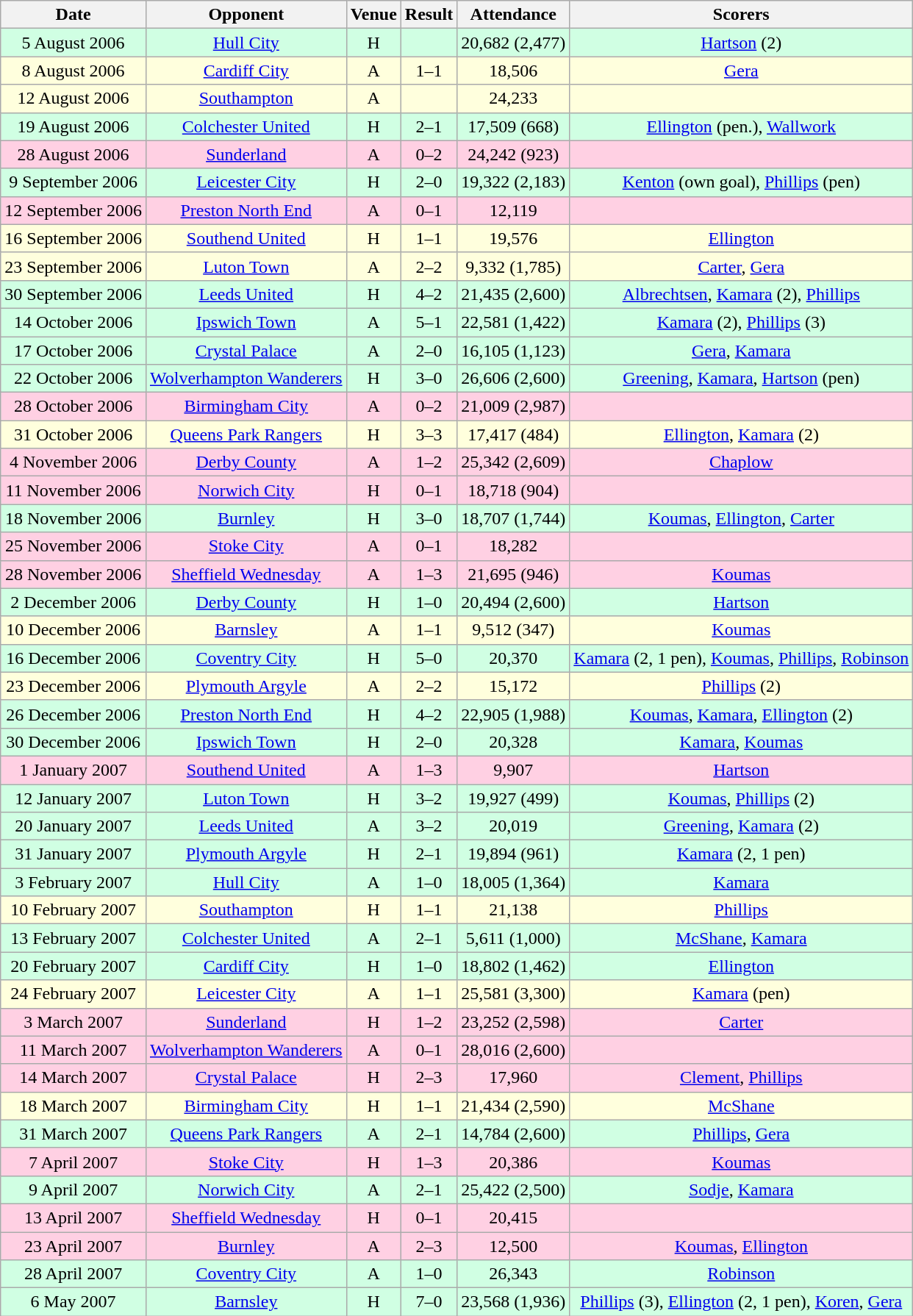<table class="wikitable sortable" style="font-size:100%; text-align:center">
<tr>
<th>Date</th>
<th>Opponent</th>
<th>Venue</th>
<th>Result</th>
<th>Attendance</th>
<th>Scorers</th>
</tr>
<tr style="background-color: #d0ffe3;">
<td>5 August 2006</td>
<td><a href='#'>Hull City</a></td>
<td>H</td>
<td></td>
<td>20,682 (2,477)</td>
<td><a href='#'>Hartson</a> (2)</td>
</tr>
<tr style="background-color: #ffffdd;">
<td>8 August 2006</td>
<td><a href='#'>Cardiff City</a></td>
<td>A</td>
<td>1–1</td>
<td>18,506</td>
<td><a href='#'>Gera</a></td>
</tr>
<tr style="background-color: #ffffdd;">
<td>12 August 2006</td>
<td><a href='#'>Southampton</a></td>
<td>A</td>
<td></td>
<td>24,233</td>
<td></td>
</tr>
<tr style="background-color: #d0ffe3;">
<td>19 August 2006</td>
<td><a href='#'>Colchester United</a></td>
<td>H</td>
<td>2–1</td>
<td>17,509 (668)</td>
<td><a href='#'>Ellington</a> (pen.), <a href='#'>Wallwork</a></td>
</tr>
<tr style="background-color: #ffd0e3;">
<td>28 August 2006</td>
<td><a href='#'>Sunderland</a></td>
<td>A</td>
<td>0–2</td>
<td>24,242 (923)</td>
<td></td>
</tr>
<tr style="background-color: #d0ffe3;">
<td>9 September 2006</td>
<td><a href='#'>Leicester City</a></td>
<td>H</td>
<td>2–0</td>
<td>19,322 (2,183)</td>
<td><a href='#'>Kenton</a> (own goal), <a href='#'>Phillips</a> (pen)</td>
</tr>
<tr style="background-color: #ffd0e3;">
<td>12 September 2006</td>
<td><a href='#'>Preston North End</a></td>
<td>A</td>
<td>0–1</td>
<td>12,119</td>
<td></td>
</tr>
<tr style="background-color: #ffffdd;">
<td>16 September 2006</td>
<td><a href='#'>Southend United</a></td>
<td>H</td>
<td>1–1</td>
<td>19,576</td>
<td><a href='#'>Ellington</a></td>
</tr>
<tr style="background-color: #ffffdd;">
<td>23 September 2006</td>
<td><a href='#'>Luton Town</a></td>
<td>A</td>
<td>2–2</td>
<td>9,332 (1,785)</td>
<td><a href='#'>Carter</a>, <a href='#'>Gera</a></td>
</tr>
<tr style="background-color: #d0ffe3;">
<td>30 September 2006</td>
<td><a href='#'>Leeds United</a></td>
<td>H</td>
<td>4–2</td>
<td>21,435 (2,600)</td>
<td><a href='#'>Albrechtsen</a>, <a href='#'>Kamara</a> (2), <a href='#'>Phillips</a></td>
</tr>
<tr style="background-color: #d0ffe3;">
<td>14 October 2006</td>
<td><a href='#'>Ipswich Town</a></td>
<td>A</td>
<td>5–1</td>
<td>22,581 (1,422)</td>
<td><a href='#'>Kamara</a> (2), <a href='#'>Phillips</a> (3)</td>
</tr>
<tr style="background-color: #d0ffe3;">
<td>17 October 2006</td>
<td><a href='#'>Crystal Palace</a></td>
<td>A</td>
<td>2–0</td>
<td>16,105 (1,123)</td>
<td><a href='#'>Gera</a>, <a href='#'>Kamara</a></td>
</tr>
<tr style="background-color: #d0ffe3;">
<td>22 October 2006</td>
<td><a href='#'>Wolverhampton Wanderers</a></td>
<td>H</td>
<td>3–0</td>
<td>26,606 (2,600)</td>
<td><a href='#'>Greening</a>, <a href='#'>Kamara</a>, <a href='#'>Hartson</a> (pen)</td>
</tr>
<tr style="background-color: #ffd0e3;">
<td>28 October 2006</td>
<td><a href='#'>Birmingham City</a></td>
<td>A</td>
<td>0–2</td>
<td>21,009 (2,987)</td>
<td></td>
</tr>
<tr style="background-color: #ffffdd;">
<td>31 October 2006</td>
<td><a href='#'>Queens Park Rangers</a></td>
<td>H</td>
<td>3–3</td>
<td>17,417 (484)</td>
<td><a href='#'>Ellington</a>, <a href='#'>Kamara</a> (2)</td>
</tr>
<tr style="background-color: #ffd0e3;">
<td>4 November 2006</td>
<td><a href='#'>Derby County</a></td>
<td>A</td>
<td>1–2</td>
<td>25,342 (2,609)</td>
<td><a href='#'>Chaplow</a></td>
</tr>
<tr style="background-color: #ffd0e3;">
<td>11 November 2006</td>
<td><a href='#'>Norwich City</a></td>
<td>H</td>
<td>0–1</td>
<td>18,718 (904)</td>
<td></td>
</tr>
<tr style="background-color: #d0ffe3;">
<td>18 November 2006</td>
<td><a href='#'>Burnley</a></td>
<td>H</td>
<td>3–0</td>
<td>18,707 (1,744)</td>
<td><a href='#'>Koumas</a>, <a href='#'>Ellington</a>, <a href='#'>Carter</a></td>
</tr>
<tr style="background-color: #ffd0e3;">
<td>25 November 2006</td>
<td><a href='#'>Stoke City</a></td>
<td>A</td>
<td>0–1</td>
<td>18,282</td>
<td></td>
</tr>
<tr style="background-color: #ffd0e3;">
<td>28 November 2006</td>
<td><a href='#'>Sheffield Wednesday</a></td>
<td>A</td>
<td>1–3</td>
<td>21,695 (946)</td>
<td><a href='#'>Koumas</a></td>
</tr>
<tr style="background-color: #d0ffe3;">
<td>2 December 2006</td>
<td><a href='#'>Derby County</a></td>
<td>H</td>
<td>1–0</td>
<td>20,494 (2,600)</td>
<td><a href='#'>Hartson</a></td>
</tr>
<tr style="background-color: #ffffdd;">
<td>10 December 2006</td>
<td><a href='#'>Barnsley</a></td>
<td>A</td>
<td>1–1</td>
<td>9,512 (347)</td>
<td><a href='#'>Koumas</a></td>
</tr>
<tr style="background-color: #d0ffe3;">
<td>16 December 2006</td>
<td><a href='#'>Coventry City</a></td>
<td>H</td>
<td>5–0</td>
<td>20,370</td>
<td><a href='#'>Kamara</a> (2, 1 pen), <a href='#'>Koumas</a>, <a href='#'>Phillips</a>, <a href='#'>Robinson</a></td>
</tr>
<tr style="background-color: #ffffdd;">
<td>23 December 2006</td>
<td><a href='#'>Plymouth Argyle</a></td>
<td>A</td>
<td>2–2</td>
<td>15,172</td>
<td><a href='#'>Phillips</a> (2)</td>
</tr>
<tr style="background-color: #d0ffe3;">
<td>26 December 2006</td>
<td><a href='#'>Preston North End</a></td>
<td>H</td>
<td>4–2</td>
<td>22,905 (1,988)</td>
<td><a href='#'>Koumas</a>, <a href='#'>Kamara</a>, <a href='#'>Ellington</a> (2)</td>
</tr>
<tr style="background-color: #d0ffe3;">
<td>30 December 2006</td>
<td><a href='#'>Ipswich Town</a></td>
<td>H</td>
<td>2–0</td>
<td>20,328</td>
<td><a href='#'>Kamara</a>, <a href='#'>Koumas</a></td>
</tr>
<tr style="background-color: #ffd0e3;">
<td>1 January 2007</td>
<td><a href='#'>Southend United</a></td>
<td>A</td>
<td>1–3</td>
<td>9,907</td>
<td><a href='#'>Hartson</a></td>
</tr>
<tr style="background-color: #d0ffe3;">
<td>12 January 2007</td>
<td><a href='#'>Luton Town</a></td>
<td>H</td>
<td>3–2</td>
<td>19,927 (499)</td>
<td><a href='#'>Koumas</a>, <a href='#'>Phillips</a> (2)</td>
</tr>
<tr style="background-color: #d0ffe3;">
<td>20 January 2007</td>
<td><a href='#'>Leeds United</a></td>
<td>A</td>
<td>3–2</td>
<td>20,019</td>
<td><a href='#'>Greening</a>, <a href='#'>Kamara</a> (2)</td>
</tr>
<tr style="background-color: #d0ffe3;">
<td>31 January 2007</td>
<td><a href='#'>Plymouth Argyle</a></td>
<td>H</td>
<td>2–1</td>
<td>19,894 (961)</td>
<td><a href='#'>Kamara</a> (2, 1 pen)</td>
</tr>
<tr style="background-color: #d0ffe3;">
<td>3 February 2007</td>
<td><a href='#'>Hull City</a></td>
<td>A</td>
<td>1–0</td>
<td>18,005 (1,364)</td>
<td><a href='#'>Kamara</a></td>
</tr>
<tr style="background-color: #ffffdd;">
<td>10 February 2007</td>
<td><a href='#'>Southampton</a></td>
<td>H</td>
<td>1–1</td>
<td>21,138</td>
<td><a href='#'>Phillips</a></td>
</tr>
<tr style="background-color: #d0ffe3;">
<td>13 February 2007</td>
<td><a href='#'>Colchester United</a></td>
<td>A</td>
<td>2–1</td>
<td>5,611 (1,000)</td>
<td><a href='#'>McShane</a>, <a href='#'>Kamara</a></td>
</tr>
<tr style="background-color: #d0ffe3;">
<td>20 February 2007</td>
<td><a href='#'>Cardiff City</a></td>
<td>H</td>
<td>1–0</td>
<td>18,802 (1,462)</td>
<td><a href='#'>Ellington</a></td>
</tr>
<tr style="background-color: #ffffdd;">
<td>24 February 2007</td>
<td><a href='#'>Leicester City</a></td>
<td>A</td>
<td>1–1</td>
<td>25,581 (3,300)</td>
<td><a href='#'>Kamara</a> (pen)</td>
</tr>
<tr style="background-color: #ffd0e3;">
<td>3 March 2007</td>
<td><a href='#'>Sunderland</a></td>
<td>H</td>
<td>1–2</td>
<td>23,252 (2,598)</td>
<td><a href='#'>Carter</a></td>
</tr>
<tr style="background-color: #ffd0e3;">
<td>11 March 2007</td>
<td><a href='#'>Wolverhampton Wanderers</a></td>
<td>A</td>
<td>0–1</td>
<td>28,016 (2,600)</td>
<td></td>
</tr>
<tr style="background-color: #ffd0e3;">
<td>14 March 2007</td>
<td><a href='#'>Crystal Palace</a></td>
<td>H</td>
<td>2–3</td>
<td>17,960</td>
<td><a href='#'>Clement</a>, <a href='#'>Phillips</a></td>
</tr>
<tr style="background-color: #ffffdd;">
<td>18 March 2007</td>
<td><a href='#'>Birmingham City</a></td>
<td>H</td>
<td>1–1</td>
<td>21,434 (2,590)</td>
<td><a href='#'>McShane</a></td>
</tr>
<tr style="background-color: #d0ffe3;">
<td>31 March 2007</td>
<td><a href='#'>Queens Park Rangers</a></td>
<td>A</td>
<td>2–1</td>
<td>14,784 (2,600)</td>
<td><a href='#'>Phillips</a>, <a href='#'>Gera</a></td>
</tr>
<tr style="background-color: #ffd0e3;">
<td>7 April 2007</td>
<td><a href='#'>Stoke City</a></td>
<td>H</td>
<td>1–3</td>
<td>20,386</td>
<td><a href='#'>Koumas</a></td>
</tr>
<tr style="background-color: #d0ffe3;">
<td>9 April 2007</td>
<td><a href='#'>Norwich City</a></td>
<td>A</td>
<td>2–1</td>
<td>25,422 (2,500)</td>
<td><a href='#'>Sodje</a>, <a href='#'>Kamara</a></td>
</tr>
<tr style="background-color: #ffd0e3;">
<td>13 April 2007</td>
<td><a href='#'>Sheffield Wednesday</a></td>
<td>H</td>
<td>0–1</td>
<td>20,415</td>
<td></td>
</tr>
<tr style="background-color: #ffd0e3;">
<td>23 April 2007</td>
<td><a href='#'>Burnley</a></td>
<td>A</td>
<td>2–3</td>
<td>12,500</td>
<td><a href='#'>Koumas</a>, <a href='#'>Ellington</a></td>
</tr>
<tr style="background-color: #d0ffe3;">
<td>28 April 2007</td>
<td><a href='#'>Coventry City</a></td>
<td>A</td>
<td>1–0</td>
<td>26,343</td>
<td><a href='#'>Robinson</a></td>
</tr>
<tr style="background-color: #d0ffe3;">
<td>6 May 2007</td>
<td><a href='#'>Barnsley</a></td>
<td>H</td>
<td>7–0</td>
<td>23,568 (1,936)</td>
<td><a href='#'>Phillips</a> (3), <a href='#'>Ellington</a> (2, 1 pen), <a href='#'>Koren</a>, <a href='#'>Gera</a></td>
</tr>
</table>
